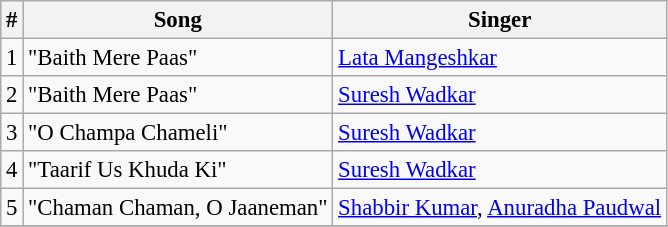<table class="wikitable" style="font-size:95%;">
<tr>
<th>#</th>
<th>Song</th>
<th>Singer</th>
</tr>
<tr>
<td>1</td>
<td>"Baith Mere Paas"</td>
<td><a href='#'>Lata Mangeshkar</a></td>
</tr>
<tr>
<td>2</td>
<td>"Baith Mere Paas"</td>
<td><a href='#'>Suresh Wadkar</a></td>
</tr>
<tr>
<td>3</td>
<td>"O Champa Chameli"</td>
<td><a href='#'>Suresh Wadkar</a></td>
</tr>
<tr>
<td>4</td>
<td>"Taarif Us Khuda Ki"</td>
<td><a href='#'>Suresh Wadkar</a></td>
</tr>
<tr>
<td>5</td>
<td>"Chaman Chaman, O Jaaneman"</td>
<td><a href='#'>Shabbir Kumar</a>, <a href='#'>Anuradha Paudwal</a></td>
</tr>
<tr>
</tr>
</table>
